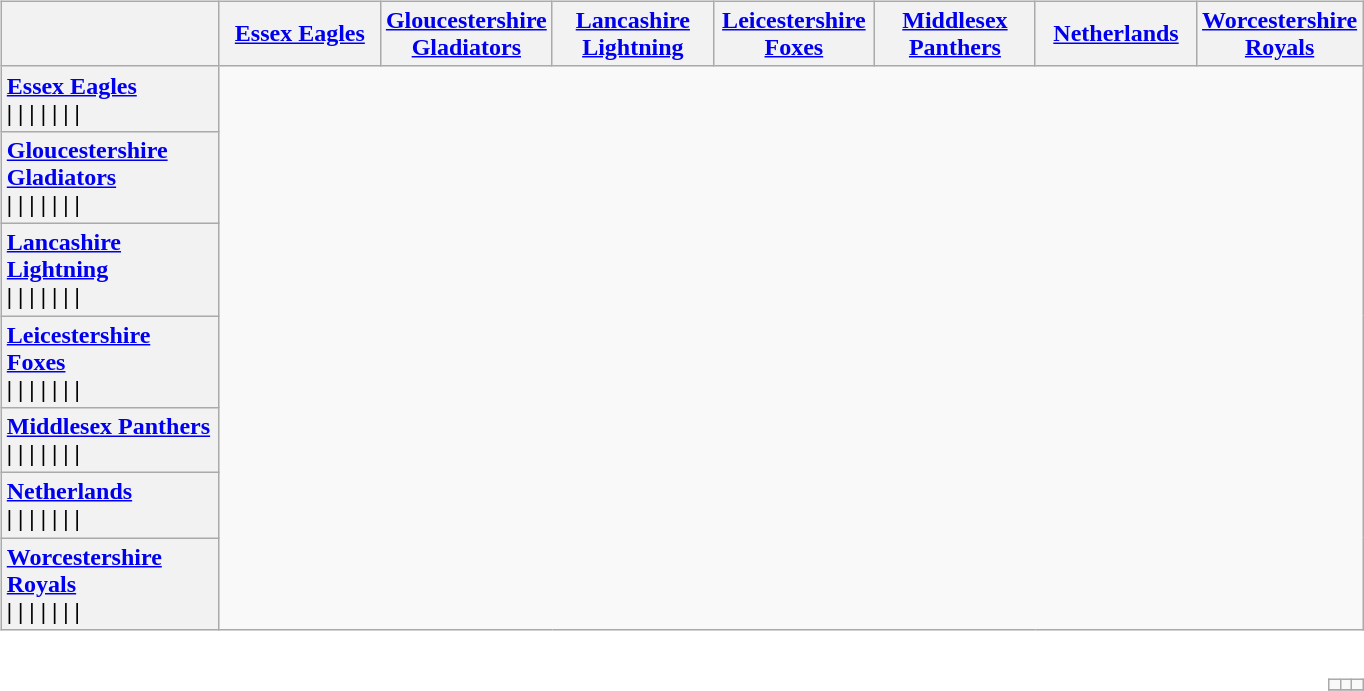<table style="padding:none;">
<tr>
<td colspan="3"><br><table class="wikitable" style="text-align:left;">
<tr>
<th width=138 style="text-align:center"></th>
<th width=100><a href='#'>Essex Eagles</a></th>
<th width=100><a href='#'>Gloucestershire Gladiators</a></th>
<th width=100><a href='#'>Lancashire Lightning</a></th>
<th width=100><a href='#'>Leicestershire Foxes</a></th>
<th width=100><a href='#'>Middlesex Panthers</a></th>
<th width=100><a href='#'>Netherlands</a></th>
<th width=100><a href='#'>Worcestershire Royals</a></th>
</tr>
<tr>
<th style="text-align:left"><a href='#'>Essex Eagles</a><br> | 
 | 
 | 
 | 
 | 
 | 
 | </th>
</tr>
<tr>
<th style="text-align:left"><a href='#'>Gloucestershire Gladiators</a><br> | 
 | 
 | 
 | 
 | 
 | 
 | </th>
</tr>
<tr>
<th style="text-align:left"><a href='#'>Lancashire Lightning</a><br> | 
 | 
 | 
 | 
 | 
 | 
 | </th>
</tr>
<tr>
<th style="text-align:left"><a href='#'>Leicestershire Foxes</a><br> | 
 | 
 | 
 | 
 | 
 | 
 | </th>
</tr>
<tr>
<th style="text-align:left"><a href='#'>Middlesex Panthers</a><br> | 
 | 
 | 
 | 
 | 
 | 
 | </th>
</tr>
<tr>
<th style="text-align:left"><a href='#'>Netherlands</a><br> | 
 | 
 | 
 | 
 | 
 | 
 | </th>
</tr>
<tr>
<th style="text-align:left"><a href='#'>Worcestershire Royals</a><br> | 
 | 
 | 
 | 
 | 
 | 
 | </th>
</tr>
</table>
<table class="wikitable" style="float:right">
<tr style="text-align: center">
<td></td>
<td></td>
<td></td>
</tr>
<tr>
</tr>
</table>
</td>
</tr>
</table>
